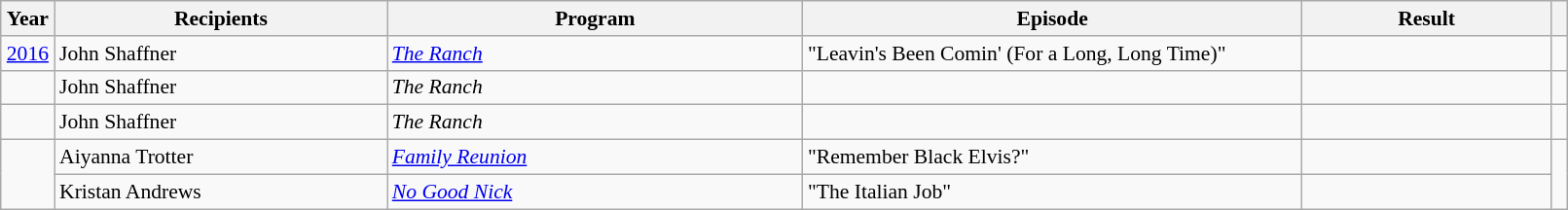<table class="wikitable plainrowheaders" style="font-size: 90%" width=85%>
<tr>
<th scope="col" style="width:2%;">Year</th>
<th scope="col" style="width:20%;">Recipients</th>
<th scope="col" style="width:25%;">Program</th>
<th scope="col" style="width:30%;">Episode</th>
<th scope="col" style="width:15%;">Result</th>
<th scope="col" class="unsortable" style="width:1%;"></th>
</tr>
<tr>
<td style="text-align:center;"><a href='#'>2016</a></td>
<td>John Shaffner</td>
<td><em><a href='#'>The Ranch</a></em></td>
<td>"Leavin's Been Comin' (For a Long, Long Time)"</td>
<td></td>
<td style="text-align:center;"></td>
</tr>
<tr>
<td></td>
<td>John Shaffner</td>
<td><em>The Ranch</em></td>
<td></td>
<td></td>
<td></td>
</tr>
<tr>
<td></td>
<td>John Shaffner</td>
<td><em>The Ranch</em></td>
<td></td>
<td></td>
<td></td>
</tr>
<tr>
<td rowspan="2"></td>
<td>Aiyanna Trotter</td>
<td><em><a href='#'>Family Reunion</a></em></td>
<td>"Remember Black Elvis?"</td>
<td></td>
<td rowspan="2"></td>
</tr>
<tr>
<td>Kristan Andrews</td>
<td><em><a href='#'>No Good Nick</a></em></td>
<td>"The Italian Job"</td>
<td></td>
</tr>
</table>
